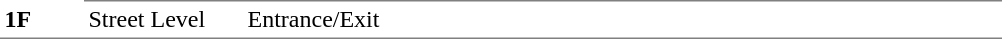<table table border=0 cellspacing=0 cellpadding=3>
<tr>
<td style="border-bottom:solid 1px gray;border-top:solid 1px white;" width=50 valign=top><strong>1F</strong></td>
<td style="border-top:solid 1px gray;border-bottom:solid 1px gray;" width=100 valign=top>Street Level</td>
<td style="border-top:solid 1px gray;border-bottom:solid 1px gray;" width=500 valign=top>Entrance/Exit</td>
</tr>
<tr>
</tr>
</table>
